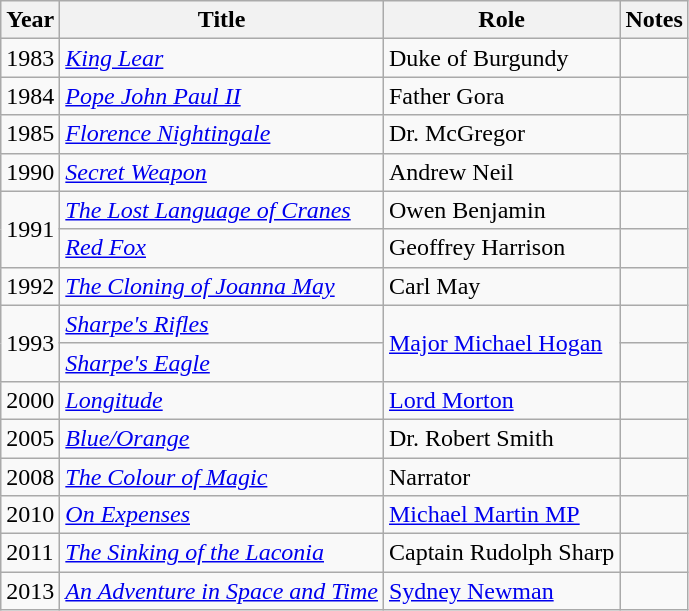<table class="wikitable sortable">
<tr>
<th scope="col">Year</th>
<th scope="col">Title</th>
<th scope="col">Role</th>
<th scope="col" class=unsortable>Notes</th>
</tr>
<tr>
<td>1983</td>
<td><em><a href='#'>King Lear</a></em></td>
<td>Duke of Burgundy</td>
<td></td>
</tr>
<tr>
<td>1984</td>
<td><em><a href='#'>Pope John Paul II</a></em></td>
<td>Father Gora</td>
<td></td>
</tr>
<tr>
<td>1985</td>
<td><em><a href='#'>Florence Nightingale</a></em></td>
<td>Dr. McGregor</td>
<td></td>
</tr>
<tr>
<td>1990</td>
<td><em><a href='#'>Secret Weapon</a> </em></td>
<td>Andrew Neil</td>
<td></td>
</tr>
<tr>
<td rowspan="2">1991</td>
<td><em><a href='#'>The Lost Language of Cranes</a> </em></td>
<td>Owen Benjamin</td>
<td></td>
</tr>
<tr>
<td><em><a href='#'>Red Fox</a></em></td>
<td>Geoffrey Harrison</td>
<td></td>
</tr>
<tr>
<td>1992</td>
<td><em><a href='#'>The Cloning of Joanna May</a></em></td>
<td>Carl May</td>
<td></td>
</tr>
<tr>
<td rowspan="2">1993</td>
<td><em><a href='#'>Sharpe's Rifles</a></em></td>
<td rowspan="2"><a href='#'>Major Michael Hogan</a></td>
<td></td>
</tr>
<tr>
<td><em><a href='#'>Sharpe's Eagle</a></em></td>
<td></td>
</tr>
<tr>
<td>2000</td>
<td><em><a href='#'>Longitude</a></em></td>
<td><a href='#'>Lord Morton</a></td>
<td></td>
</tr>
<tr>
<td>2005</td>
<td><em><a href='#'>Blue/Orange</a></em></td>
<td>Dr. Robert Smith</td>
<td></td>
</tr>
<tr>
<td>2008</td>
<td><em><a href='#'>The Colour of Magic</a></em></td>
<td>Narrator</td>
<td></td>
</tr>
<tr>
<td>2010</td>
<td><em><a href='#'>On Expenses</a></em></td>
<td><a href='#'>Michael Martin MP</a></td>
<td></td>
</tr>
<tr>
<td>2011</td>
<td><em><a href='#'>The Sinking of the Laconia</a></em></td>
<td>Captain Rudolph Sharp</td>
<td></td>
</tr>
<tr>
<td>2013</td>
<td><em><a href='#'>An Adventure in Space and Time</a></em></td>
<td><a href='#'>Sydney Newman</a></td>
<td></td>
</tr>
</table>
